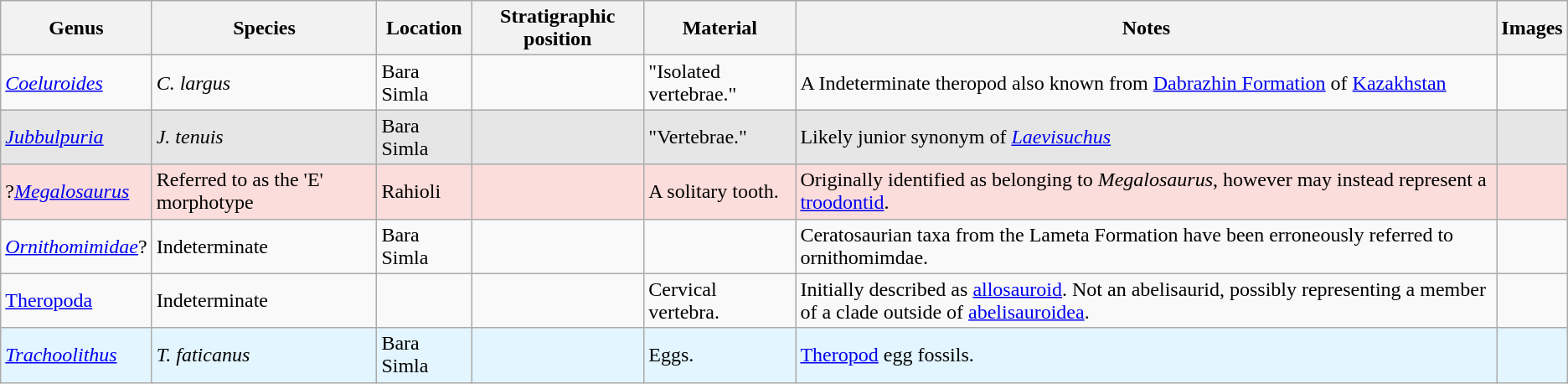<table class="wikitable" align="center">
<tr>
<th>Genus</th>
<th>Species</th>
<th>Location</th>
<th>Stratigraphic position</th>
<th>Material</th>
<th>Notes</th>
<th>Images</th>
</tr>
<tr>
<td><em><a href='#'>Coeluroides</a></em></td>
<td><em>C. largus</em></td>
<td>Bara Simla</td>
<td></td>
<td>"Isolated vertebrae."</td>
<td>A Indeterminate theropod also known from <a href='#'>Dabrazhin Formation</a> of <a href='#'>Kazakhstan</a></td>
<td></td>
</tr>
<tr>
<td style="background:#E6E6E6;"><em><a href='#'>Jubbulpuria</a></em></td>
<td style="background:#E6E6E6;"><em>J. tenuis</em></td>
<td style="background:#E6E6E6;">Bara Simla</td>
<td style="background:#E6E6E6;"></td>
<td style="background:#E6E6E6;">"Vertebrae."</td>
<td style="background:#E6E6E6;">Likely junior synonym of <em><a href='#'>Laevisuchus</a></em></td>
<td style="background:#E6E6E6;"></td>
</tr>
<tr style="background:#fbdddb;">
<td>?<em><a href='#'>Megalosaurus</a></em></td>
<td>Referred to as the 'E' morphotype</td>
<td>Rahioli</td>
<td></td>
<td>A solitary tooth.</td>
<td>Originally identified as belonging to <em>Megalosaurus</em>, however may instead represent a <a href='#'>troodontid</a>.</td>
<td></td>
</tr>
<tr>
<td><em><a href='#'>Ornithomimidae</a></em>?</td>
<td>Indeterminate</td>
<td>Bara Simla</td>
<td></td>
<td></td>
<td>Ceratosaurian taxa from the Lameta Formation have been erroneously referred to ornithomimdae.</td>
<td></td>
</tr>
<tr>
<td><a href='#'>Theropoda</a></td>
<td>Indeterminate</td>
<td></td>
<td></td>
<td>Cervical vertebra.</td>
<td>Initially described as <a href='#'>allosauroid</a>. Not an abelisaurid, possibly representing a member of a clade outside of <a href='#'>abelisauroidea</a>.</td>
<td></td>
</tr>
<tr style="background:#E3F5FF;"|->
<td><em><a href='#'>Trachoolithus</a></em></td>
<td><em>T. faticanus</em></td>
<td>Bara Simla</td>
<td></td>
<td>Eggs.</td>
<td><a href='#'>Theropod</a> egg fossils.</td>
<td></td>
</tr>
</table>
